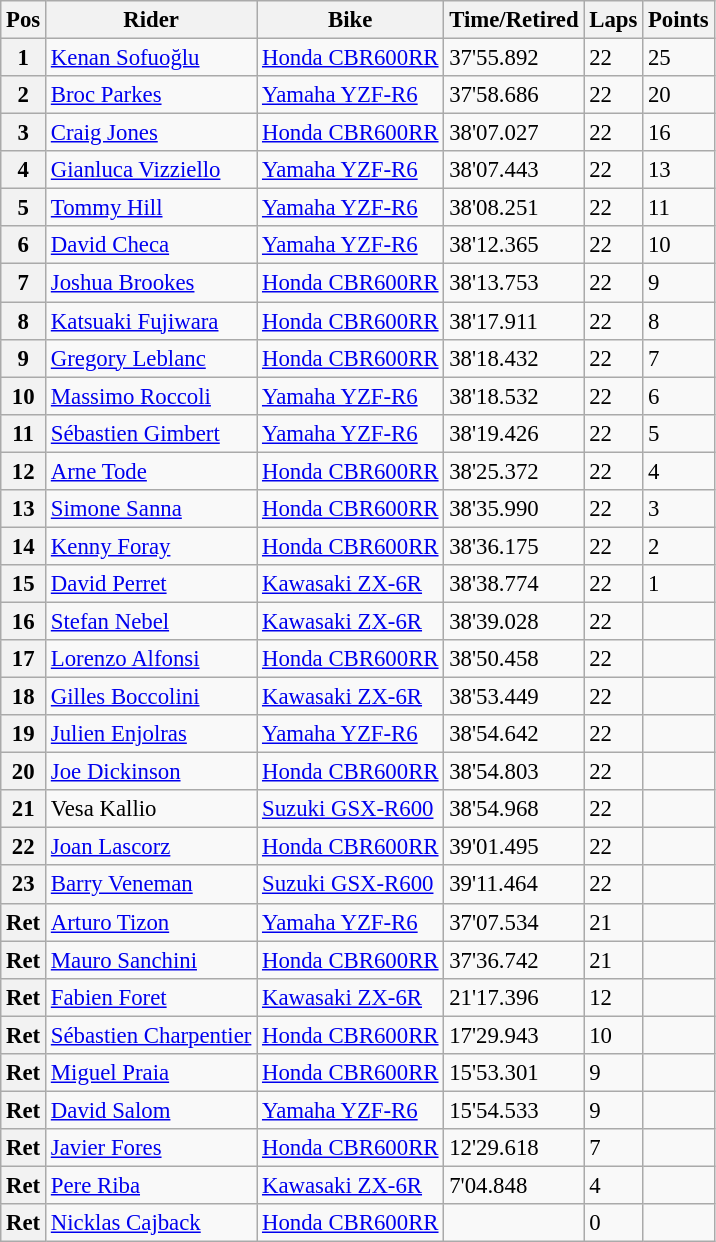<table class="wikitable" style="font-size: 95%;">
<tr>
<th>Pos</th>
<th>Rider</th>
<th>Bike</th>
<th>Time/Retired</th>
<th>Laps</th>
<th>Points</th>
</tr>
<tr>
<th>1</th>
<td> <a href='#'>Kenan Sofuoğlu</a></td>
<td><a href='#'>Honda CBR600RR</a></td>
<td>37'55.892</td>
<td>22</td>
<td>25</td>
</tr>
<tr>
<th>2</th>
<td> <a href='#'>Broc Parkes</a></td>
<td><a href='#'>Yamaha YZF-R6</a></td>
<td>37'58.686</td>
<td>22</td>
<td>20</td>
</tr>
<tr>
<th>3</th>
<td> <a href='#'>Craig Jones</a></td>
<td><a href='#'>Honda CBR600RR</a></td>
<td>38'07.027</td>
<td>22</td>
<td>16</td>
</tr>
<tr>
<th>4</th>
<td> <a href='#'>Gianluca Vizziello</a></td>
<td><a href='#'>Yamaha YZF-R6</a></td>
<td>38'07.443</td>
<td>22</td>
<td>13</td>
</tr>
<tr>
<th>5</th>
<td> <a href='#'>Tommy Hill</a></td>
<td><a href='#'>Yamaha YZF-R6</a></td>
<td>38'08.251</td>
<td>22</td>
<td>11</td>
</tr>
<tr>
<th>6</th>
<td> <a href='#'>David Checa</a></td>
<td><a href='#'>Yamaha YZF-R6</a></td>
<td>38'12.365</td>
<td>22</td>
<td>10</td>
</tr>
<tr>
<th>7</th>
<td> <a href='#'>Joshua Brookes</a></td>
<td><a href='#'>Honda CBR600RR</a></td>
<td>38'13.753</td>
<td>22</td>
<td>9</td>
</tr>
<tr>
<th>8</th>
<td> <a href='#'>Katsuaki Fujiwara</a></td>
<td><a href='#'>Honda CBR600RR</a></td>
<td>38'17.911</td>
<td>22</td>
<td>8</td>
</tr>
<tr>
<th>9</th>
<td> <a href='#'>Gregory Leblanc</a></td>
<td><a href='#'>Honda CBR600RR</a></td>
<td>38'18.432</td>
<td>22</td>
<td>7</td>
</tr>
<tr>
<th>10</th>
<td> <a href='#'>Massimo Roccoli</a></td>
<td><a href='#'>Yamaha YZF-R6</a></td>
<td>38'18.532</td>
<td>22</td>
<td>6</td>
</tr>
<tr>
<th>11</th>
<td> <a href='#'>Sébastien Gimbert</a></td>
<td><a href='#'>Yamaha YZF-R6</a></td>
<td>38'19.426</td>
<td>22</td>
<td>5</td>
</tr>
<tr>
<th>12</th>
<td> <a href='#'>Arne Tode</a></td>
<td><a href='#'>Honda CBR600RR</a></td>
<td>38'25.372</td>
<td>22</td>
<td>4</td>
</tr>
<tr>
<th>13</th>
<td> <a href='#'>Simone Sanna</a></td>
<td><a href='#'>Honda CBR600RR</a></td>
<td>38'35.990</td>
<td>22</td>
<td>3</td>
</tr>
<tr>
<th>14</th>
<td> <a href='#'>Kenny Foray</a></td>
<td><a href='#'>Honda CBR600RR</a></td>
<td>38'36.175</td>
<td>22</td>
<td>2</td>
</tr>
<tr>
<th>15</th>
<td> <a href='#'>David Perret</a></td>
<td><a href='#'>Kawasaki ZX-6R</a></td>
<td>38'38.774</td>
<td>22</td>
<td>1</td>
</tr>
<tr>
<th>16</th>
<td> <a href='#'>Stefan Nebel</a></td>
<td><a href='#'>Kawasaki ZX-6R</a></td>
<td>38'39.028</td>
<td>22</td>
<td></td>
</tr>
<tr>
<th>17</th>
<td> <a href='#'>Lorenzo Alfonsi</a></td>
<td><a href='#'>Honda CBR600RR</a></td>
<td>38'50.458</td>
<td>22</td>
<td></td>
</tr>
<tr>
<th>18</th>
<td> <a href='#'>Gilles Boccolini</a></td>
<td><a href='#'>Kawasaki ZX-6R</a></td>
<td>38'53.449</td>
<td>22</td>
<td></td>
</tr>
<tr>
<th>19</th>
<td> <a href='#'>Julien Enjolras</a></td>
<td><a href='#'>Yamaha YZF-R6</a></td>
<td>38'54.642</td>
<td>22</td>
<td></td>
</tr>
<tr>
<th>20</th>
<td> <a href='#'>Joe Dickinson</a></td>
<td><a href='#'>Honda CBR600RR</a></td>
<td>38'54.803</td>
<td>22</td>
<td></td>
</tr>
<tr>
<th>21</th>
<td> Vesa Kallio</td>
<td><a href='#'>Suzuki GSX-R600</a></td>
<td>38'54.968</td>
<td>22</td>
<td></td>
</tr>
<tr>
<th>22</th>
<td> <a href='#'>Joan Lascorz</a></td>
<td><a href='#'>Honda CBR600RR</a></td>
<td>39'01.495</td>
<td>22</td>
<td></td>
</tr>
<tr>
<th>23</th>
<td> <a href='#'>Barry Veneman</a></td>
<td><a href='#'>Suzuki GSX-R600</a></td>
<td>39'11.464</td>
<td>22</td>
<td></td>
</tr>
<tr>
<th>Ret</th>
<td> <a href='#'>Arturo Tizon</a></td>
<td><a href='#'>Yamaha YZF-R6</a></td>
<td>37'07.534</td>
<td>21</td>
<td></td>
</tr>
<tr>
<th>Ret</th>
<td> <a href='#'>Mauro Sanchini</a></td>
<td><a href='#'>Honda CBR600RR</a></td>
<td>37'36.742</td>
<td>21</td>
<td></td>
</tr>
<tr>
<th>Ret</th>
<td> <a href='#'>Fabien Foret</a></td>
<td><a href='#'>Kawasaki ZX-6R</a></td>
<td>21'17.396</td>
<td>12</td>
<td></td>
</tr>
<tr>
<th>Ret</th>
<td> <a href='#'>Sébastien Charpentier</a></td>
<td><a href='#'>Honda CBR600RR</a></td>
<td>17'29.943</td>
<td>10</td>
<td></td>
</tr>
<tr>
<th>Ret</th>
<td> <a href='#'>Miguel Praia</a></td>
<td><a href='#'>Honda CBR600RR</a></td>
<td>15'53.301</td>
<td>9</td>
<td></td>
</tr>
<tr>
<th>Ret</th>
<td> <a href='#'>David Salom</a></td>
<td><a href='#'>Yamaha YZF-R6</a></td>
<td>15'54.533</td>
<td>9</td>
<td></td>
</tr>
<tr>
<th>Ret</th>
<td> <a href='#'>Javier Fores</a></td>
<td><a href='#'>Honda CBR600RR</a></td>
<td>12'29.618</td>
<td>7</td>
<td></td>
</tr>
<tr>
<th>Ret</th>
<td> <a href='#'>Pere Riba</a></td>
<td><a href='#'>Kawasaki ZX-6R</a></td>
<td>7'04.848</td>
<td>4</td>
<td></td>
</tr>
<tr>
<th>Ret</th>
<td> <a href='#'>Nicklas Cajback</a></td>
<td><a href='#'>Honda CBR600RR</a></td>
<td></td>
<td>0</td>
<td></td>
</tr>
</table>
